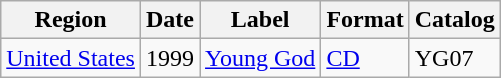<table class="wikitable">
<tr>
<th>Region</th>
<th>Date</th>
<th>Label</th>
<th>Format</th>
<th>Catalog</th>
</tr>
<tr>
<td><a href='#'>United States</a></td>
<td>1999</td>
<td><a href='#'>Young God</a></td>
<td><a href='#'>CD</a></td>
<td>YG07</td>
</tr>
</table>
